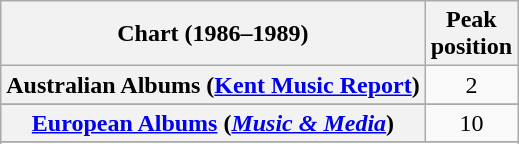<table class="wikitable sortable plainrowheaders" style="text-align:center">
<tr>
<th scope="col">Chart (1986–1989)</th>
<th scope="col">Peak<br>position</th>
</tr>
<tr>
<th scope="row">Australian Albums (<a href='#'>Kent Music Report</a>)</th>
<td>2</td>
</tr>
<tr>
</tr>
<tr>
</tr>
<tr>
<th scope="row"><a href='#'>European Albums</a> (<em><a href='#'>Music & Media</a></em>)</th>
<td>10</td>
</tr>
<tr>
</tr>
<tr>
</tr>
<tr>
</tr>
<tr>
</tr>
<tr>
</tr>
</table>
